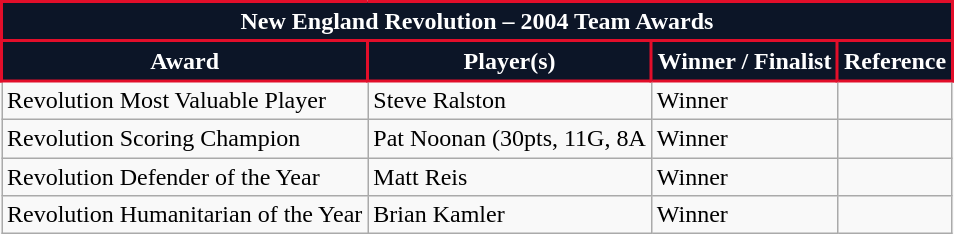<table class="wikitable">
<tr>
<th colspan="4" style="background:#0c1527; color:#fff; border:2px solid #e20e2a; text-align: center; font-weight:bold;">New England Revolution – 2004 Team Awards</th>
</tr>
<tr>
<th style="background:#0c1527; color:#fff; border:2px solid #e20e2a;" scope="col">Award</th>
<th style="background:#0c1527; color:#fff; border:2px solid #e20e2a;" scope="col">Player(s)</th>
<th style="background:#0c1527; color:#fff; border:2px solid #e20e2a;" scope="col">Winner / Finalist</th>
<th style="background:#0c1527; color:#fff; border:2px solid #e20e2a;" scope="col">Reference</th>
</tr>
<tr>
<td>Revolution Most Valuable Player</td>
<td>Steve Ralston</td>
<td>Winner</td>
<td></td>
</tr>
<tr>
<td>Revolution Scoring Champion</td>
<td>Pat Noonan (30pts, 11G, 8A</td>
<td>Winner</td>
<td></td>
</tr>
<tr>
<td>Revolution Defender of the Year</td>
<td>Matt Reis</td>
<td>Winner</td>
<td></td>
</tr>
<tr>
<td>Revolution Humanitarian of the Year</td>
<td>Brian Kamler</td>
<td>Winner</td>
<td></td>
</tr>
</table>
